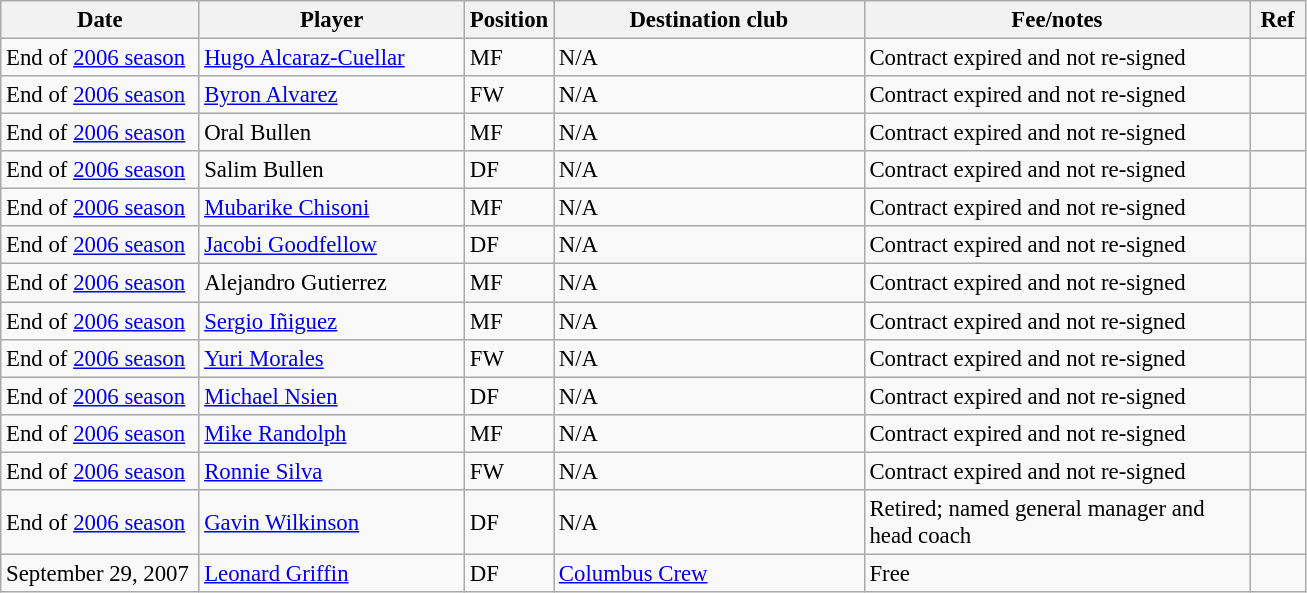<table class="wikitable" style="font-size:95%;">
<tr>
<th width=125px>Date</th>
<th width=170px>Player</th>
<th width=50px>Position</th>
<th width=200px>Destination club</th>
<th width=250px>Fee/notes</th>
<th width=30px>Ref</th>
</tr>
<tr>
<td>End of <a href='#'>2006 season</a></td>
<td> <a href='#'>Hugo Alcaraz-Cuellar</a></td>
<td>MF</td>
<td>N/A</td>
<td>Contract expired and not re-signed</td>
<td></td>
</tr>
<tr>
<td>End of <a href='#'>2006 season</a></td>
<td> <a href='#'>Byron Alvarez</a></td>
<td>FW</td>
<td>N/A</td>
<td>Contract expired and not re-signed</td>
<td></td>
</tr>
<tr>
<td>End of <a href='#'>2006 season</a></td>
<td> Oral Bullen</td>
<td>MF</td>
<td>N/A</td>
<td>Contract expired and not re-signed</td>
<td></td>
</tr>
<tr>
<td>End of <a href='#'>2006 season</a></td>
<td> Salim Bullen</td>
<td>DF</td>
<td>N/A</td>
<td>Contract expired and not re-signed</td>
<td></td>
</tr>
<tr>
<td>End of <a href='#'>2006 season</a></td>
<td> <a href='#'>Mubarike Chisoni</a></td>
<td>MF</td>
<td>N/A</td>
<td>Contract expired and not re-signed</td>
<td></td>
</tr>
<tr>
<td>End of <a href='#'>2006 season</a></td>
<td> <a href='#'>Jacobi Goodfellow</a></td>
<td>DF</td>
<td>N/A</td>
<td>Contract expired and not re-signed</td>
<td></td>
</tr>
<tr>
<td>End of <a href='#'>2006 season</a></td>
<td> Alejandro Gutierrez</td>
<td>MF</td>
<td>N/A</td>
<td>Contract expired and not re-signed</td>
<td></td>
</tr>
<tr>
<td>End of <a href='#'>2006 season</a></td>
<td> <a href='#'>Sergio Iñiguez</a></td>
<td>MF</td>
<td>N/A</td>
<td>Contract expired and not re-signed</td>
<td></td>
</tr>
<tr>
<td>End of <a href='#'>2006 season</a></td>
<td> <a href='#'>Yuri Morales</a></td>
<td>FW</td>
<td>N/A</td>
<td>Contract expired and not re-signed</td>
<td></td>
</tr>
<tr>
<td>End of <a href='#'>2006 season</a></td>
<td> <a href='#'>Michael Nsien</a></td>
<td>DF</td>
<td>N/A</td>
<td>Contract expired and not re-signed</td>
<td></td>
</tr>
<tr>
<td>End of <a href='#'>2006 season</a></td>
<td> <a href='#'>Mike Randolph</a></td>
<td>MF</td>
<td>N/A</td>
<td>Contract expired and not re-signed</td>
<td></td>
</tr>
<tr>
<td>End of <a href='#'>2006 season</a></td>
<td> <a href='#'>Ronnie Silva</a></td>
<td>FW</td>
<td>N/A</td>
<td>Contract expired and not re-signed</td>
<td></td>
</tr>
<tr>
<td>End of <a href='#'>2006 season</a></td>
<td> <a href='#'>Gavin Wilkinson</a></td>
<td>DF</td>
<td>N/A</td>
<td>Retired; named general manager and head coach</td>
<td></td>
</tr>
<tr>
<td>September 29, 2007</td>
<td> <a href='#'>Leonard Griffin</a></td>
<td>DF</td>
<td> <a href='#'>Columbus Crew</a></td>
<td>Free</td>
<td></td>
</tr>
</table>
